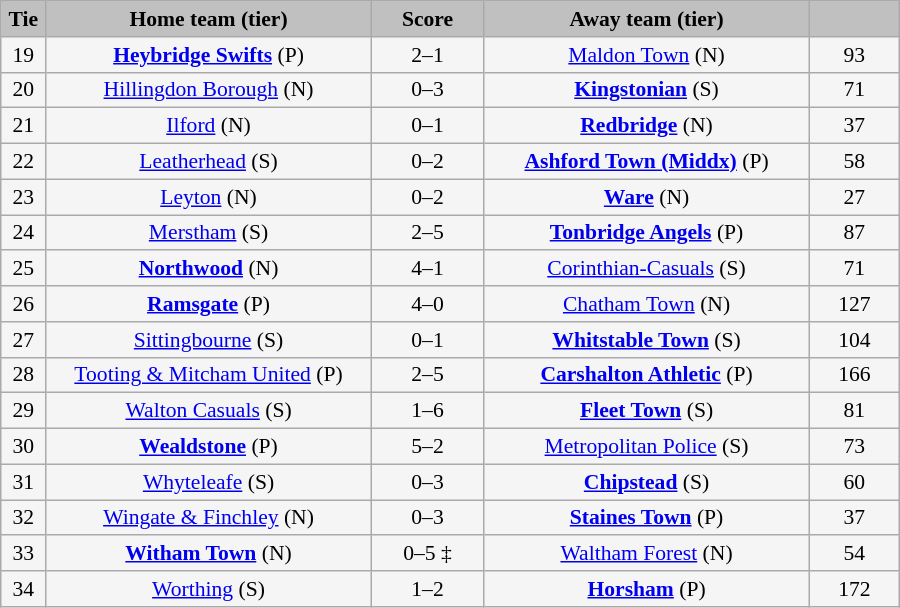<table class="wikitable" style="width: 600px; background:WhiteSmoke; text-align:center; font-size:90%">
<tr>
<td scope="col" style="width:  5.00%; background:silver;"><strong>Tie</strong></td>
<td scope="col" style="width: 36.25%; background:silver;"><strong>Home team (tier)</strong></td>
<td scope="col" style="width: 12.50%; background:silver;"><strong>Score</strong></td>
<td scope="col" style="width: 36.25%; background:silver;"><strong>Away team (tier)</strong></td>
<td scope="col" style="width: 10.00%; background:silver;"><strong></strong></td>
</tr>
<tr>
<td>19</td>
<td><strong><a href='#'>Heybridge Swifts</a></strong> (P)</td>
<td>2–1 </td>
<td><a href='#'>Maldon Town</a> (N)</td>
<td>93</td>
</tr>
<tr>
<td>20</td>
<td><a href='#'>Hillingdon Borough</a> (N)</td>
<td>0–3</td>
<td><strong><a href='#'>Kingstonian</a></strong> (S)</td>
<td>71</td>
</tr>
<tr>
<td>21</td>
<td><a href='#'>Ilford</a> (N)</td>
<td>0–1</td>
<td><strong><a href='#'>Redbridge</a></strong> (N)</td>
<td>37</td>
</tr>
<tr>
<td>22</td>
<td><a href='#'>Leatherhead</a> (S)</td>
<td>0–2</td>
<td><strong><a href='#'>Ashford Town (Middx)</a></strong> (P)</td>
<td>58</td>
</tr>
<tr>
<td>23</td>
<td><a href='#'>Leyton</a> (N)</td>
<td>0–2</td>
<td><strong><a href='#'>Ware</a></strong> (N)</td>
<td>27</td>
</tr>
<tr>
<td>24</td>
<td><a href='#'>Merstham</a> (S)</td>
<td>2–5</td>
<td><strong><a href='#'>Tonbridge Angels</a></strong> (P)</td>
<td>87</td>
</tr>
<tr>
<td>25</td>
<td><strong><a href='#'>Northwood</a></strong> (N)</td>
<td>4–1</td>
<td><a href='#'>Corinthian-Casuals</a> (S)</td>
<td>71</td>
</tr>
<tr>
<td>26</td>
<td><strong><a href='#'>Ramsgate</a></strong> (P)</td>
<td>4–0</td>
<td><a href='#'>Chatham Town</a> (N)</td>
<td>127</td>
</tr>
<tr>
<td>27</td>
<td><a href='#'>Sittingbourne</a> (S)</td>
<td>0–1</td>
<td><strong><a href='#'>Whitstable Town</a></strong> (S)</td>
<td>104</td>
</tr>
<tr>
<td>28</td>
<td><a href='#'>Tooting & Mitcham United</a> (P)</td>
<td>2–5</td>
<td><strong><a href='#'>Carshalton Athletic</a></strong> (P)</td>
<td>166</td>
</tr>
<tr>
<td>29</td>
<td><a href='#'>Walton Casuals</a> (S)</td>
<td>1–6</td>
<td><strong><a href='#'>Fleet Town</a></strong> (S)</td>
<td>81</td>
</tr>
<tr>
<td>30</td>
<td><strong><a href='#'>Wealdstone</a></strong> (P)</td>
<td>5–2</td>
<td><a href='#'>Metropolitan Police</a> (S)</td>
<td>73</td>
</tr>
<tr>
<td>31</td>
<td><a href='#'>Whyteleafe</a> (S)</td>
<td>0–3</td>
<td><strong><a href='#'>Chipstead</a></strong> (S)</td>
<td>60</td>
</tr>
<tr>
<td>32</td>
<td><a href='#'>Wingate & Finchley</a> (N)</td>
<td>0–3</td>
<td><strong><a href='#'>Staines Town</a></strong> (P)</td>
<td>37</td>
</tr>
<tr>
<td>33</td>
<td><strong><a href='#'>Witham Town</a></strong> (N)</td>
<td>0–5 ‡</td>
<td><a href='#'>Waltham Forest</a> (N)</td>
<td>54</td>
</tr>
<tr>
<td>34</td>
<td><a href='#'>Worthing</a> (S)</td>
<td>1–2 </td>
<td><strong><a href='#'>Horsham</a></strong> (P)</td>
<td>172</td>
</tr>
</table>
